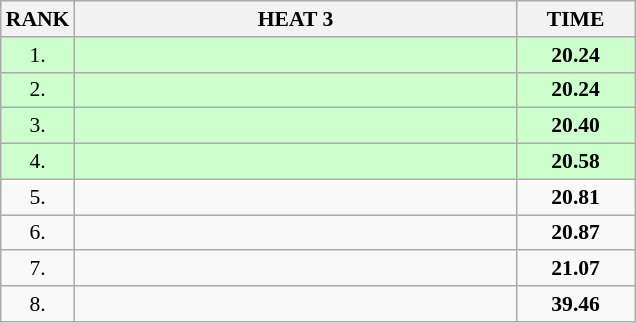<table class="wikitable" style="border-collapse: collapse; font-size: 90%;">
<tr>
<th>RANK</th>
<th style="width: 20em">HEAT 3</th>
<th style="width: 5em">TIME</th>
</tr>
<tr style="background:#ccffcc;">
<td align="center">1.</td>
<td></td>
<td align="center"><strong>20.24</strong></td>
</tr>
<tr style="background:#ccffcc;">
<td align="center">2.</td>
<td></td>
<td align="center"><strong>20.24</strong></td>
</tr>
<tr style="background:#ccffcc;">
<td align="center">3.</td>
<td></td>
<td align="center"><strong>20.40</strong></td>
</tr>
<tr style="background:#ccffcc;">
<td align="center">4.</td>
<td></td>
<td align="center"><strong>20.58</strong></td>
</tr>
<tr>
<td align="center">5.</td>
<td></td>
<td align="center"><strong>20.81</strong></td>
</tr>
<tr>
<td align="center">6.</td>
<td></td>
<td align="center"><strong>20.87</strong></td>
</tr>
<tr>
<td align="center">7.</td>
<td></td>
<td align="center"><strong>21.07</strong></td>
</tr>
<tr>
<td align="center">8.</td>
<td></td>
<td align="center"><strong>39.46</strong></td>
</tr>
</table>
